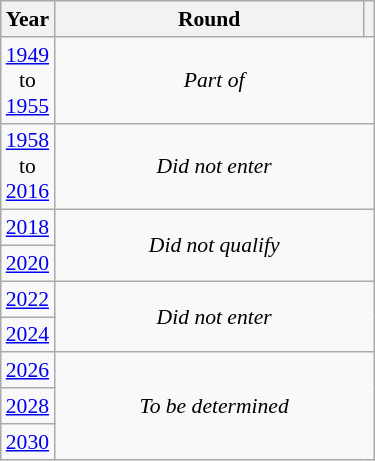<table class="wikitable" style="text-align: center; font-size:90%">
<tr>
<th>Year</th>
<th style="width:200px">Round</th>
<th></th>
</tr>
<tr>
<td><a href='#'>1949</a><br>to<br><a href='#'>1955</a></td>
<td colspan="2"><em>Part of </em></td>
</tr>
<tr>
<td><a href='#'>1958</a><br>to<br><a href='#'>2016</a></td>
<td colspan="2"><em>Did not enter</em></td>
</tr>
<tr>
<td><a href='#'>2018</a></td>
<td colspan="2" rowspan="2"><em>Did not qualify</em></td>
</tr>
<tr>
<td><a href='#'>2020</a></td>
</tr>
<tr>
<td><a href='#'>2022</a></td>
<td colspan="2" rowspan="2"><em>Did not enter</em></td>
</tr>
<tr>
<td><a href='#'>2024</a></td>
</tr>
<tr>
<td><a href='#'>2026</a></td>
<td colspan="2" rowspan="3"><em>To be determined</em></td>
</tr>
<tr>
<td><a href='#'>2028</a></td>
</tr>
<tr>
<td><a href='#'>2030</a></td>
</tr>
</table>
